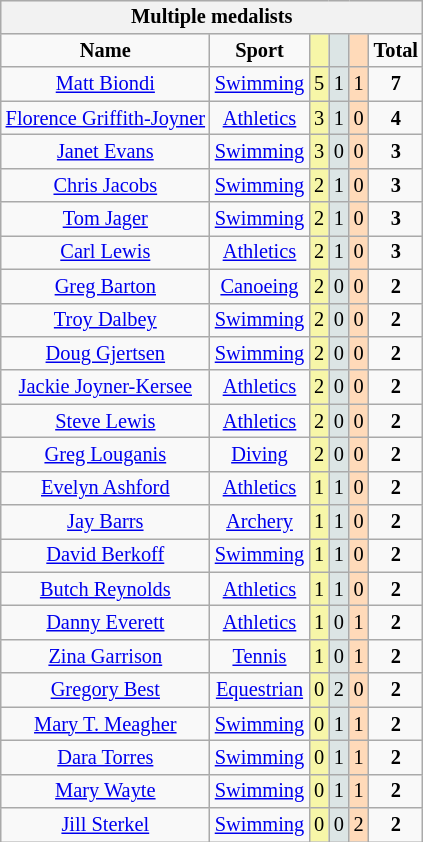<table class=wikitable style="font-size:85%; float:right;text-align:center">
<tr bgcolor=EFEFEF>
<th colspan=7>Multiple medalists</th>
</tr>
<tr>
<td><strong>Name</strong></td>
<td><strong>Sport</strong></td>
<td bgcolor=F7F6A8></td>
<td bgcolor=DCE5E5></td>
<td bgcolor=FFDAB9></td>
<td><strong>Total</strong></td>
</tr>
<tr>
<td><a href='#'>Matt Biondi</a></td>
<td><a href='#'>Swimming</a></td>
<td bgcolor=F7F6A8>5</td>
<td bgcolor=DCE5E5>1</td>
<td bgcolor=FFDAB9>1</td>
<td><strong>7</strong></td>
</tr>
<tr>
<td><a href='#'>Florence Griffith-Joyner</a></td>
<td><a href='#'>Athletics</a></td>
<td bgcolor=F7F6A8>3</td>
<td bgcolor=DCE5E5>1</td>
<td bgcolor=FFDAB9>0</td>
<td><strong>4</strong></td>
</tr>
<tr>
<td><a href='#'>Janet Evans</a></td>
<td><a href='#'>Swimming</a></td>
<td bgcolor=F7F6A8>3</td>
<td bgcolor=DCE5E5>0</td>
<td bgcolor=FFDAB9>0</td>
<td><strong>3</strong></td>
</tr>
<tr>
<td><a href='#'>Chris Jacobs</a></td>
<td><a href='#'>Swimming</a></td>
<td bgcolor=F7F6A8>2</td>
<td bgcolor=DCE5E5>1</td>
<td bgcolor=FFDAB9>0</td>
<td><strong>3</strong></td>
</tr>
<tr>
<td><a href='#'>Tom Jager</a></td>
<td><a href='#'>Swimming</a></td>
<td bgcolor=F7F6A8>2</td>
<td bgcolor=DCE5E5>1</td>
<td bgcolor=FFDAB9>0</td>
<td><strong>3</strong></td>
</tr>
<tr>
<td><a href='#'>Carl Lewis</a></td>
<td><a href='#'>Athletics</a></td>
<td bgcolor=F7F6A8>2</td>
<td bgcolor=DCE5E5>1</td>
<td bgcolor=FFDAB9>0</td>
<td><strong>3</strong></td>
</tr>
<tr>
<td><a href='#'>Greg Barton</a></td>
<td><a href='#'>Canoeing</a></td>
<td bgcolor=F7F6A8>2</td>
<td bgcolor=DCE5E5>0</td>
<td bgcolor=FFDAB9>0</td>
<td><strong>2</strong></td>
</tr>
<tr>
<td><a href='#'>Troy Dalbey</a></td>
<td><a href='#'>Swimming</a></td>
<td bgcolor=F7F6A8>2</td>
<td bgcolor=DCE5E5>0</td>
<td bgcolor=FFDAB9>0</td>
<td><strong>2</strong></td>
</tr>
<tr>
<td><a href='#'>Doug Gjertsen</a></td>
<td><a href='#'>Swimming</a></td>
<td bgcolor=F7F6A8>2</td>
<td bgcolor=DCE5E5>0</td>
<td bgcolor=FFDAB9>0</td>
<td><strong>2</strong></td>
</tr>
<tr>
<td><a href='#'>Jackie Joyner-Kersee</a></td>
<td><a href='#'>Athletics</a></td>
<td bgcolor=F7F6A8>2</td>
<td bgcolor=DCE5E5>0</td>
<td bgcolor=FFDAB9>0</td>
<td><strong>2</strong></td>
</tr>
<tr>
<td><a href='#'>Steve Lewis</a></td>
<td><a href='#'>Athletics</a></td>
<td bgcolor=F7F6A8>2</td>
<td bgcolor=DCE5E5>0</td>
<td bgcolor=FFDAB9>0</td>
<td><strong>2</strong></td>
</tr>
<tr>
<td><a href='#'>Greg Louganis</a></td>
<td><a href='#'>Diving</a></td>
<td bgcolor=F7F6A8>2</td>
<td bgcolor=DCE5E5>0</td>
<td bgcolor=FFDAB9>0</td>
<td><strong>2</strong></td>
</tr>
<tr>
<td><a href='#'>Evelyn Ashford</a></td>
<td><a href='#'>Athletics</a></td>
<td bgcolor=F7F6A8>1</td>
<td bgcolor=DCE5E5>1</td>
<td bgcolor=FFDAB9>0</td>
<td><strong>2</strong></td>
</tr>
<tr>
<td><a href='#'>Jay Barrs</a></td>
<td><a href='#'>Archery</a></td>
<td bgcolor=F7F6A8>1</td>
<td bgcolor=DCE5E5>1</td>
<td bgcolor=FFDAB9>0</td>
<td><strong>2</strong></td>
</tr>
<tr>
<td><a href='#'>David Berkoff</a></td>
<td><a href='#'>Swimming</a></td>
<td bgcolor=F7F6A8>1</td>
<td bgcolor=DCE5E5>1</td>
<td bgcolor=FFDAB9>0</td>
<td><strong>2</strong></td>
</tr>
<tr>
<td><a href='#'>Butch Reynolds</a></td>
<td><a href='#'>Athletics</a></td>
<td bgcolor=F7F6A8>1</td>
<td bgcolor=DCE5E5>1</td>
<td bgcolor=FFDAB9>0</td>
<td><strong>2</strong></td>
</tr>
<tr>
<td><a href='#'>Danny Everett</a></td>
<td><a href='#'>Athletics</a></td>
<td bgcolor=F7F6A8>1</td>
<td bgcolor=DCE5E5>0</td>
<td bgcolor=FFDAB9>1</td>
<td><strong>2</strong></td>
</tr>
<tr>
<td><a href='#'>Zina Garrison</a></td>
<td><a href='#'>Tennis</a></td>
<td bgcolor=F7F6A8>1</td>
<td bgcolor=DCE5E5>0</td>
<td bgcolor=FFDAB9>1</td>
<td><strong>2</strong></td>
</tr>
<tr>
<td><a href='#'>Gregory Best</a></td>
<td><a href='#'>Equestrian</a></td>
<td bgcolor=F7F6A8>0</td>
<td bgcolor=DCE5E5>2</td>
<td bgcolor=FFDAB9>0</td>
<td><strong>2</strong></td>
</tr>
<tr>
<td><a href='#'>Mary T. Meagher</a></td>
<td><a href='#'>Swimming</a></td>
<td bgcolor=F7F6A8>0</td>
<td bgcolor=DCE5E5>1</td>
<td bgcolor=FFDAB9>1</td>
<td><strong>2</strong></td>
</tr>
<tr>
<td><a href='#'>Dara Torres</a></td>
<td><a href='#'>Swimming</a></td>
<td bgcolor=F7F6A8>0</td>
<td bgcolor=DCE5E5>1</td>
<td bgcolor=FFDAB9>1</td>
<td><strong>2</strong></td>
</tr>
<tr>
<td><a href='#'>Mary Wayte</a></td>
<td><a href='#'>Swimming</a></td>
<td bgcolor=F7F6A8>0</td>
<td bgcolor=DCE5E5>1</td>
<td bgcolor=FFDAB9>1</td>
<td><strong>2</strong></td>
</tr>
<tr>
<td><a href='#'>Jill Sterkel</a></td>
<td><a href='#'>Swimming</a></td>
<td bgcolor=F7F6A8>0</td>
<td bgcolor=DCE5E5>0</td>
<td bgcolor=FFDAB9>2</td>
<td><strong>2</strong></td>
</tr>
</table>
